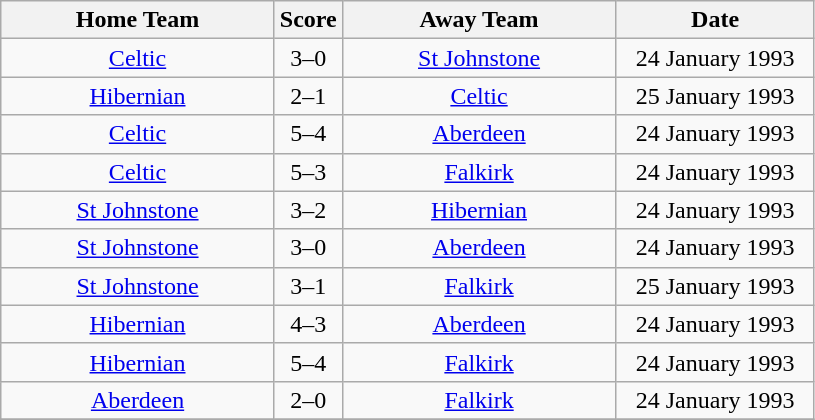<table class="wikitable" style="text-align:center;">
<tr>
<th width=175>Home Team</th>
<th width=20>Score</th>
<th width=175>Away Team</th>
<th width= 125>Date</th>
</tr>
<tr>
<td><a href='#'>Celtic</a></td>
<td>3–0</td>
<td><a href='#'>St Johnstone</a></td>
<td>24 January 1993</td>
</tr>
<tr>
<td><a href='#'>Hibernian</a></td>
<td>2–1</td>
<td><a href='#'>Celtic</a></td>
<td>25 January 1993</td>
</tr>
<tr>
<td><a href='#'>Celtic</a></td>
<td>5–4</td>
<td><a href='#'>Aberdeen</a></td>
<td>24 January 1993</td>
</tr>
<tr>
<td><a href='#'>Celtic</a></td>
<td>5–3</td>
<td><a href='#'>Falkirk</a></td>
<td>24 January 1993</td>
</tr>
<tr>
<td><a href='#'>St Johnstone</a></td>
<td>3–2</td>
<td><a href='#'>Hibernian</a></td>
<td>24 January 1993</td>
</tr>
<tr>
<td><a href='#'>St Johnstone</a></td>
<td>3–0</td>
<td><a href='#'>Aberdeen</a></td>
<td>24 January 1993</td>
</tr>
<tr>
<td><a href='#'>St Johnstone</a></td>
<td>3–1</td>
<td><a href='#'>Falkirk</a></td>
<td>25 January 1993</td>
</tr>
<tr>
<td><a href='#'>Hibernian</a></td>
<td>4–3</td>
<td><a href='#'>Aberdeen</a></td>
<td>24 January 1993</td>
</tr>
<tr>
<td><a href='#'>Hibernian</a></td>
<td>5–4</td>
<td><a href='#'>Falkirk</a></td>
<td>24 January 1993</td>
</tr>
<tr>
<td><a href='#'>Aberdeen</a></td>
<td>2–0</td>
<td><a href='#'>Falkirk</a></td>
<td>24 January 1993</td>
</tr>
<tr>
</tr>
</table>
